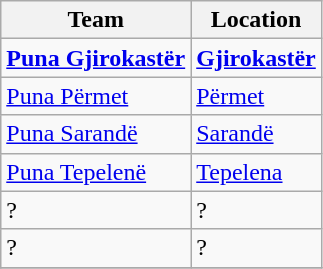<table class="wikitable sortable">
<tr>
<th>Team</th>
<th>Location</th>
</tr>
<tr>
<td><strong><a href='#'>Puna Gjirokastër</a></strong></td>
<td><strong><a href='#'>Gjirokastër</a></strong></td>
</tr>
<tr>
<td><a href='#'>Puna Përmet</a></td>
<td><a href='#'>Përmet</a></td>
</tr>
<tr>
<td><a href='#'>Puna Sarandë</a></td>
<td><a href='#'>Sarandë</a></td>
</tr>
<tr>
<td><a href='#'>Puna Tepelenë</a></td>
<td><a href='#'>Tepelena</a></td>
</tr>
<tr>
<td>?</td>
<td>?</td>
</tr>
<tr>
<td>?</td>
<td>?</td>
</tr>
<tr>
</tr>
</table>
